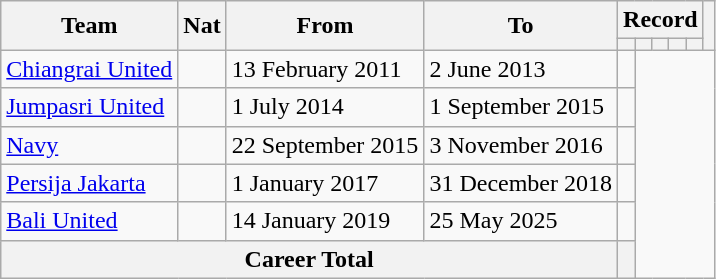<table class="wikitable" tyle="text-align: center">
<tr>
<th rowspan=2>Team</th>
<th rowspan=2>Nat</th>
<th rowspan=2>From</th>
<th rowspan=2>To</th>
<th colspan=5>Record</th>
<th rowspan="2"></th>
</tr>
<tr>
<th></th>
<th></th>
<th></th>
<th></th>
<th></th>
</tr>
<tr>
<td align=left><a href='#'>Chiangrai United</a></td>
<td></td>
<td align=left>13 February 2011</td>
<td align=left>2 June 2013<br></td>
<td></td>
</tr>
<tr>
<td align=left><a href='#'>Jumpasri United</a></td>
<td></td>
<td align=left>1 July 2014</td>
<td align=left>1 September 2015<br></td>
<td></td>
</tr>
<tr>
<td align=left><a href='#'>Navy</a></td>
<td></td>
<td align=left>22 September 2015</td>
<td align=left>3 November 2016<br></td>
<td></td>
</tr>
<tr>
<td align=left><a href='#'>Persija Jakarta</a></td>
<td></td>
<td align=left>1 January 2017</td>
<td align=left>31 December 2018<br></td>
<td></td>
</tr>
<tr>
<td align=left><a href='#'>Bali United</a></td>
<td></td>
<td align=left>14 January 2019</td>
<td align=left>25 May 2025<br></td>
<td></td>
</tr>
<tr>
<th colspan=4>Career Total<br></th>
<th></th>
</tr>
</table>
